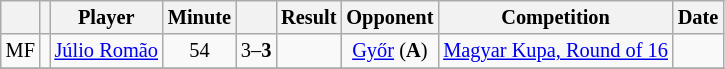<table class="wikitable sortable zebra" style="text-align:center; font-size:85%;">
<tr>
<th></th>
<th></th>
<th>Player</th>
<th>Minute</th>
<th></th>
<th>Result</th>
<th>Opponent</th>
<th>Competition</th>
<th>Date</th>
</tr>
<tr>
<td>MF</td>
<td></td>
<td><a href='#'>Júlio Romão</a></td>
<td>54</td>
<td>3–<strong>3</strong></td>
<td></td>
<td><a href='#'>Győr</a> (<strong>A</strong>)</td>
<td><a href='#'>Magyar Kupa, Round of 16</a></td>
<td></td>
</tr>
<tr>
</tr>
</table>
